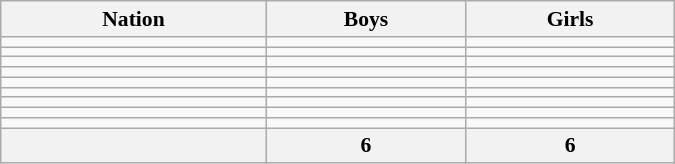<table class="wikitable sortable" width=450 style="text-align:center; font-size:90%">
<tr>
<th>Nation</th>
<th>Boys</th>
<th>Girls</th>
</tr>
<tr>
<td align="left"></td>
<td></td>
<td></td>
</tr>
<tr>
<td align="left"></td>
<td></td>
<td></td>
</tr>
<tr>
<td align="left"></td>
<td></td>
<td></td>
</tr>
<tr>
<td align="left"></td>
<td></td>
<td></td>
</tr>
<tr>
<td align="left"></td>
<td></td>
<td></td>
</tr>
<tr>
<td align="left"></td>
<td></td>
<td></td>
</tr>
<tr>
<td align="left"></td>
<td></td>
<td></td>
</tr>
<tr>
<td align="left"></td>
<td></td>
<td></td>
</tr>
<tr>
<td align="left"></td>
<td></td>
<td></td>
</tr>
<tr>
<th></th>
<th>6</th>
<th>6</th>
</tr>
</table>
